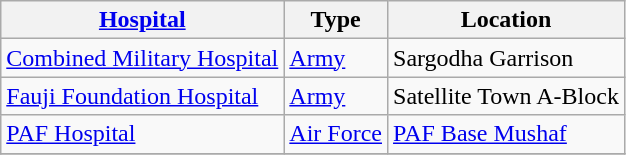<table class="wikitable sortable" style="text-align:left;">
<tr>
<th><a href='#'>Hospital</a></th>
<th>Type</th>
<th>Location</th>
</tr>
<tr>
<td><a href='#'>Combined Military Hospital</a></td>
<td><a href='#'>Army</a></td>
<td>Sargodha Garrison</td>
</tr>
<tr>
<td><a href='#'>Fauji Foundation Hospital</a></td>
<td><a href='#'>Army</a></td>
<td>Satellite Town A-Block</td>
</tr>
<tr>
<td><a href='#'>PAF Hospital</a></td>
<td><a href='#'>Air Force</a></td>
<td><a href='#'>PAF Base Mushaf</a></td>
</tr>
<tr>
</tr>
</table>
